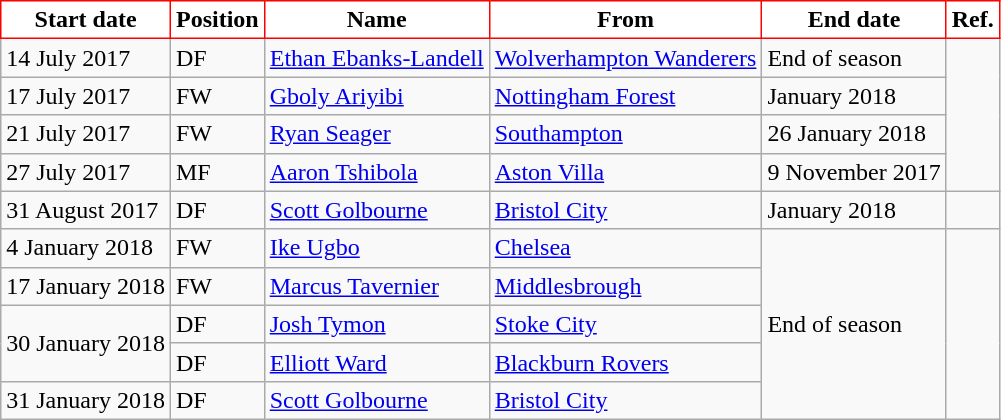<table class="wikitable">
<tr>
<th style="background:#FFFFFF; color:black; border:1px solid red;">Start date</th>
<th style="background:#FFFFFF; color:black; border:1px solid red;">Position</th>
<th style="background:#FFFFFF; color:black; border:1px solid red;">Name</th>
<th style="background:#FFFFFF; color:black; border:1px solid red;">From</th>
<th style="background:#FFFFFF; color:black; border:1px solid red;">End date</th>
<th style="background:#FFFFFF; color:black; border:1px solid red;">Ref.</th>
</tr>
<tr>
<td>14 July 2017</td>
<td>DF</td>
<td> <a href='#'>Ethan Ebanks-Landell</a></td>
<td><a href='#'>Wolverhampton Wanderers</a></td>
<td>End of season</td>
<td rowspan="4"></td>
</tr>
<tr>
<td>17 July 2017</td>
<td>FW</td>
<td> <a href='#'>Gboly Ariyibi</a></td>
<td><a href='#'>Nottingham Forest</a></td>
<td>January 2018</td>
</tr>
<tr>
<td>21 July 2017</td>
<td>FW</td>
<td> <a href='#'>Ryan Seager</a></td>
<td><a href='#'>Southampton</a></td>
<td>26 January 2018</td>
</tr>
<tr>
<td>27 July 2017</td>
<td>MF</td>
<td> <a href='#'>Aaron Tshibola</a></td>
<td><a href='#'>Aston Villa</a></td>
<td>9 November 2017</td>
</tr>
<tr>
<td>31 August 2017</td>
<td>DF</td>
<td> <a href='#'>Scott Golbourne</a></td>
<td><a href='#'>Bristol City</a></td>
<td>January 2018</td>
<td></td>
</tr>
<tr>
<td>4 January 2018</td>
<td>FW</td>
<td> <a href='#'>Ike Ugbo</a></td>
<td><a href='#'>Chelsea</a></td>
<td rowspan="5">End of season</td>
<td rowspan="5"></td>
</tr>
<tr>
<td>17 January 2018</td>
<td>FW</td>
<td> <a href='#'>Marcus Tavernier</a></td>
<td><a href='#'>Middlesbrough</a></td>
</tr>
<tr>
<td rowspan="2">30 January 2018</td>
<td>DF</td>
<td> <a href='#'>Josh Tymon</a></td>
<td><a href='#'>Stoke City</a></td>
</tr>
<tr>
<td>DF</td>
<td> <a href='#'>Elliott Ward</a></td>
<td><a href='#'>Blackburn Rovers</a></td>
</tr>
<tr>
<td>31 January 2018</td>
<td>DF</td>
<td> <a href='#'>Scott Golbourne</a></td>
<td><a href='#'>Bristol City</a></td>
</tr>
</table>
